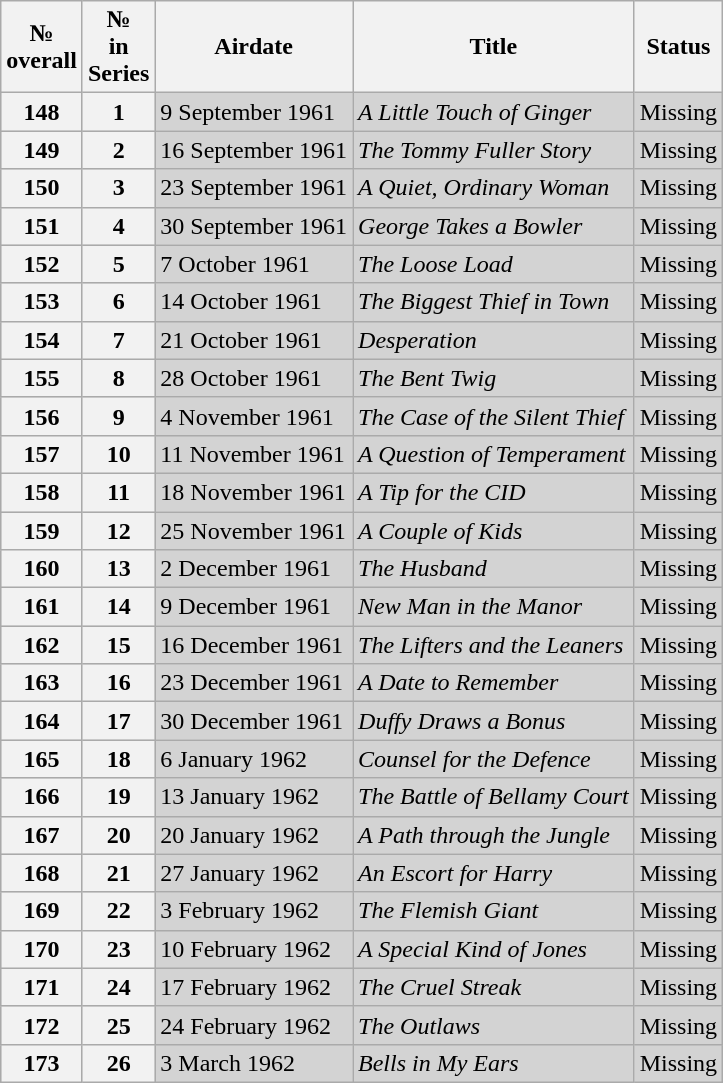<table class="wikitable">
<tr>
<th>№<br>overall</th>
<th>№<br>in<br>Series</th>
<th>Airdate</th>
<th>Title</th>
<th>Status</th>
</tr>
<tr style="background:lightgrey;">
<th style="text-align:center;">148</th>
<th style="text-align:center;">1</th>
<td>9 September 1961</td>
<td><em>A Little Touch of Ginger</em></td>
<td>Missing</td>
</tr>
<tr style="background:lightgrey;">
<th style="text-align:center;">149</th>
<th style="text-align:center;">2</th>
<td>16 September 1961</td>
<td><em>The Tommy Fuller Story</em></td>
<td>Missing</td>
</tr>
<tr style="background:lightgrey;">
<th style="text-align:center;">150</th>
<th style="text-align:center;">3</th>
<td>23 September 1961</td>
<td><em>A Quiet, Ordinary Woman</em></td>
<td>Missing</td>
</tr>
<tr style="background:lightgrey;">
<th style="text-align:center;">151</th>
<th style="text-align:center;">4</th>
<td>30 September 1961</td>
<td><em>George Takes a Bowler</em></td>
<td>Missing</td>
</tr>
<tr style="background:lightgrey;">
<th style="text-align:center;">152</th>
<th style="text-align:center;">5</th>
<td>7 October 1961</td>
<td><em>The Loose Load</em></td>
<td>Missing</td>
</tr>
<tr style="background:lightgrey;">
<th style="text-align:center;">153</th>
<th style="text-align:center;">6</th>
<td>14 October 1961</td>
<td><em>The Biggest Thief in Town</em></td>
<td>Missing</td>
</tr>
<tr style="background:lightgrey;">
<th style="text-align:center;">154</th>
<th style="text-align:center;">7</th>
<td>21 October 1961</td>
<td><em>Desperation</em></td>
<td>Missing</td>
</tr>
<tr style="background:lightgrey;">
<th style="text-align:center;">155</th>
<th style="text-align:center;">8</th>
<td>28 October 1961</td>
<td><em>The Bent Twig</em></td>
<td>Missing</td>
</tr>
<tr style="background:lightgrey;">
<th style="text-align:center;">156</th>
<th style="text-align:center;">9</th>
<td>4 November 1961</td>
<td><em>The Case of the Silent Thief</em></td>
<td>Missing</td>
</tr>
<tr style="background:lightgrey;">
<th style="text-align:center;">157</th>
<th style="text-align:center;">10</th>
<td>11 November 1961</td>
<td><em>A Question of Temperament</em></td>
<td>Missing</td>
</tr>
<tr style="background:lightgrey;">
<th style="text-align:center;">158</th>
<th style="text-align:center;">11</th>
<td>18 November 1961</td>
<td><em>A Tip for the CID</em></td>
<td>Missing</td>
</tr>
<tr style="background:lightgrey;">
<th style="text-align:center;">159</th>
<th style="text-align:center;">12</th>
<td>25 November 1961</td>
<td><em>A Couple of Kids</em></td>
<td>Missing</td>
</tr>
<tr style="background:lightgrey;">
<th style="text-align:center;">160</th>
<th style="text-align:center;">13</th>
<td>2 December 1961</td>
<td><em>The Husband</em></td>
<td>Missing</td>
</tr>
<tr style="background:lightgrey;">
<th style="text-align:center;">161</th>
<th style="text-align:center;">14</th>
<td>9 December 1961</td>
<td><em>New Man in the Manor</em></td>
<td>Missing</td>
</tr>
<tr style="background:lightgrey;">
<th style="text-align:center;">162</th>
<th style="text-align:center;">15</th>
<td>16 December 1961</td>
<td><em>The Lifters and the Leaners</em></td>
<td>Missing</td>
</tr>
<tr style="background:lightgrey;">
<th style="text-align:center;">163</th>
<th style="text-align:center;">16</th>
<td>23 December 1961</td>
<td><em>A Date to Remember</em></td>
<td>Missing</td>
</tr>
<tr style="background:lightgrey;">
<th style="text-align:center;">164</th>
<th style="text-align:center;">17</th>
<td>30 December 1961</td>
<td><em>Duffy Draws a Bonus</em></td>
<td>Missing</td>
</tr>
<tr style="background:lightgrey;">
<th style="text-align:center;">165</th>
<th style="text-align:center;">18</th>
<td>6 January 1962</td>
<td><em>Counsel for the Defence</em></td>
<td>Missing</td>
</tr>
<tr style="background:lightgrey;">
<th style="text-align:center;">166</th>
<th style="text-align:center;">19</th>
<td>13 January 1962</td>
<td><em>The Battle of Bellamy Court</em></td>
<td>Missing</td>
</tr>
<tr style="background:lightgrey;">
<th style="text-align:center;">167</th>
<th style="text-align:center;">20</th>
<td>20 January 1962</td>
<td><em>A Path through the Jungle</em></td>
<td>Missing</td>
</tr>
<tr style="background:lightgrey;">
<th style="text-align:center;">168</th>
<th style="text-align:center;">21</th>
<td>27 January 1962</td>
<td><em>An Escort for Harry</em></td>
<td>Missing</td>
</tr>
<tr style="background:lightgrey;">
<th style="text-align:center;">169</th>
<th style="text-align:center;">22</th>
<td>3 February 1962</td>
<td><em>The Flemish Giant</em></td>
<td>Missing</td>
</tr>
<tr style="background:lightgrey;">
<th style="text-align:center;">170</th>
<th style="text-align:center;">23</th>
<td>10 February 1962</td>
<td><em>A Special Kind of Jones</em></td>
<td>Missing</td>
</tr>
<tr style="background:lightgrey;">
<th style="text-align:center;">171</th>
<th style="text-align:center;">24</th>
<td>17 February 1962</td>
<td><em>The Cruel Streak</em></td>
<td>Missing</td>
</tr>
<tr style="background:lightgrey;">
<th style="text-align:center;">172</th>
<th style="text-align:center;">25</th>
<td>24 February 1962</td>
<td><em>The Outlaws</em></td>
<td>Missing</td>
</tr>
<tr style="background:lightgrey;">
<th style="text-align:center;">173</th>
<th style="text-align:center;">26</th>
<td>3 March 1962</td>
<td><em>Bells in My Ears</em></td>
<td>Missing</td>
</tr>
</table>
